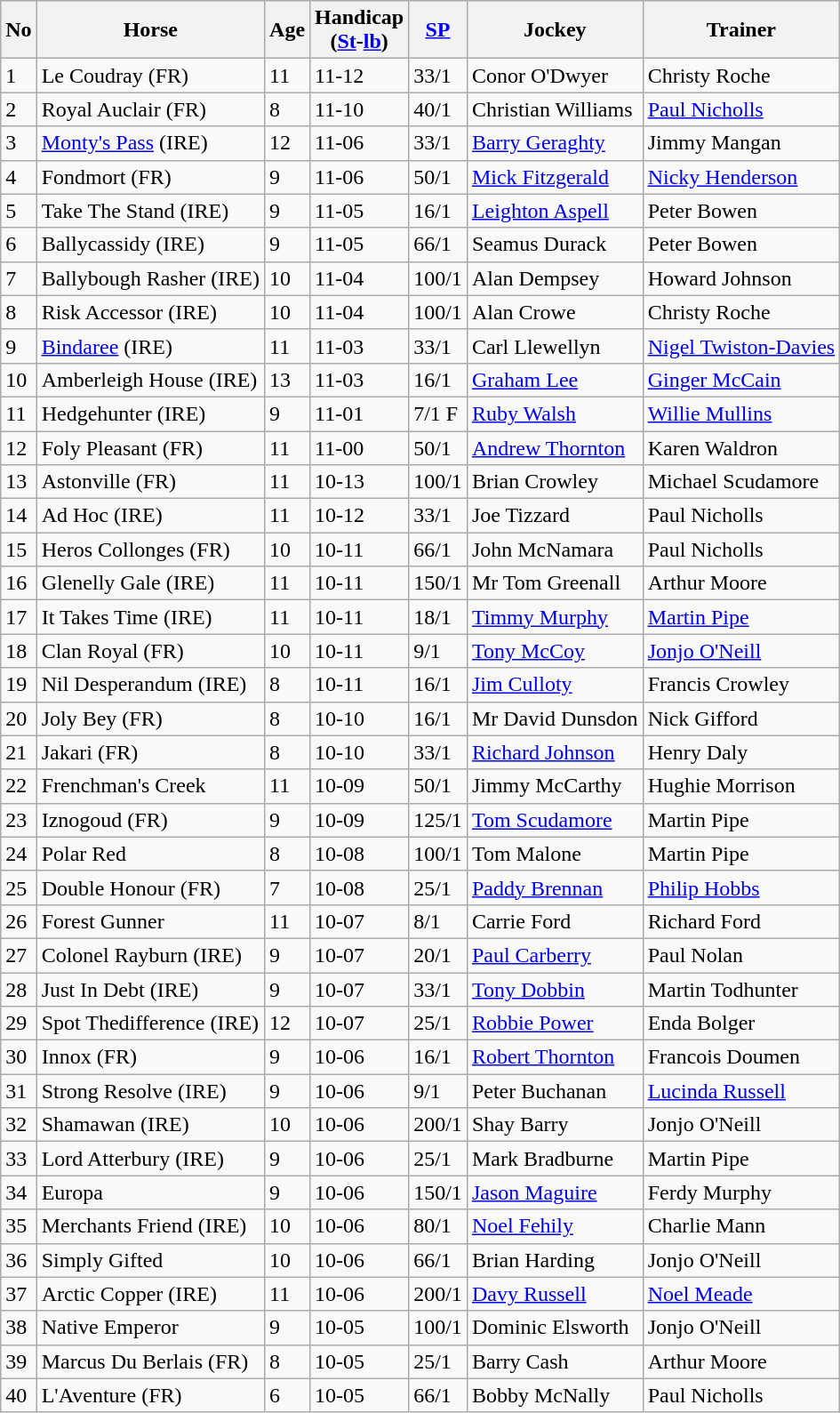<table class="wikitable sortable">
<tr>
<th>No</th>
<th>Horse</th>
<th>Age</th>
<th>Handicap<br>(<a href='#'>St</a>-<a href='#'>lb</a>)</th>
<th><a href='#'>SP</a></th>
<th>Jockey</th>
<th>Trainer</th>
</tr>
<tr>
<td>1</td>
<td>Le Coudray (FR)</td>
<td>11</td>
<td>11-12</td>
<td>33/1</td>
<td>Conor O'Dwyer</td>
<td>Christy Roche</td>
</tr>
<tr>
<td>2</td>
<td>Royal Auclair (FR)</td>
<td>8</td>
<td>11-10</td>
<td>40/1</td>
<td>Christian Williams</td>
<td><a href='#'>Paul Nicholls</a></td>
</tr>
<tr>
<td>3</td>
<td><a href='#'>Monty's Pass</a> (IRE)</td>
<td>12</td>
<td>11-06</td>
<td>33/1</td>
<td><a href='#'>Barry Geraghty</a></td>
<td>Jimmy Mangan</td>
</tr>
<tr>
<td>4</td>
<td>Fondmort (FR)</td>
<td>9</td>
<td>11-06</td>
<td>50/1</td>
<td><a href='#'>Mick Fitzgerald</a></td>
<td><a href='#'>Nicky Henderson</a></td>
</tr>
<tr>
<td>5</td>
<td>Take The Stand (IRE)</td>
<td>9</td>
<td>11-05</td>
<td>16/1</td>
<td><a href='#'>Leighton Aspell</a></td>
<td>Peter Bowen</td>
</tr>
<tr>
<td>6</td>
<td>Ballycassidy (IRE)</td>
<td>9</td>
<td>11-05</td>
<td>66/1</td>
<td>Seamus Durack</td>
<td>Peter Bowen</td>
</tr>
<tr>
<td>7</td>
<td>Ballybough Rasher (IRE)</td>
<td>10</td>
<td>11-04</td>
<td>100/1</td>
<td>Alan Dempsey</td>
<td>Howard Johnson</td>
</tr>
<tr>
<td>8</td>
<td>Risk Accessor (IRE)</td>
<td>10</td>
<td>11-04</td>
<td>100/1</td>
<td>Alan Crowe</td>
<td>Christy Roche</td>
</tr>
<tr>
<td>9</td>
<td><a href='#'>Bindaree</a> (IRE)</td>
<td>11</td>
<td>11-03</td>
<td>33/1</td>
<td>Carl Llewellyn</td>
<td><a href='#'>Nigel Twiston-Davies</a></td>
</tr>
<tr>
<td>10</td>
<td>Amberleigh House (IRE)</td>
<td>13</td>
<td>11-03</td>
<td>16/1</td>
<td><a href='#'>Graham Lee</a></td>
<td><a href='#'>Ginger McCain</a></td>
</tr>
<tr>
<td>11</td>
<td>Hedgehunter (IRE)</td>
<td>9</td>
<td>11-01</td>
<td>7/1 F</td>
<td><a href='#'>Ruby Walsh</a></td>
<td><a href='#'>Willie Mullins</a></td>
</tr>
<tr>
<td>12</td>
<td>Foly Pleasant (FR)</td>
<td>11</td>
<td>11-00</td>
<td>50/1</td>
<td><a href='#'>Andrew Thornton</a></td>
<td>Karen Waldron</td>
</tr>
<tr>
<td>13</td>
<td>Astonville (FR)</td>
<td>11</td>
<td>10-13</td>
<td>100/1</td>
<td>Brian Crowley</td>
<td>Michael Scudamore</td>
</tr>
<tr>
<td>14</td>
<td>Ad Hoc (IRE)</td>
<td>11</td>
<td>10-12</td>
<td>33/1</td>
<td>Joe Tizzard</td>
<td>Paul Nicholls</td>
</tr>
<tr>
<td>15</td>
<td>Heros Collonges (FR)</td>
<td>10</td>
<td>10-11</td>
<td>66/1</td>
<td>John McNamara</td>
<td>Paul Nicholls</td>
</tr>
<tr>
<td>16</td>
<td>Glenelly Gale (IRE)</td>
<td>11</td>
<td>10-11</td>
<td>150/1</td>
<td>Mr Tom Greenall</td>
<td>Arthur Moore</td>
</tr>
<tr>
<td>17</td>
<td>It Takes Time (IRE)</td>
<td>11</td>
<td>10-11</td>
<td>18/1</td>
<td><a href='#'>Timmy Murphy</a></td>
<td><a href='#'>Martin Pipe</a></td>
</tr>
<tr>
<td>18</td>
<td>Clan Royal (FR)</td>
<td>10</td>
<td>10-11</td>
<td>9/1</td>
<td><a href='#'>Tony McCoy</a></td>
<td><a href='#'>Jonjo O'Neill</a></td>
</tr>
<tr>
<td>19</td>
<td>Nil Desperandum (IRE)</td>
<td>8</td>
<td>10-11</td>
<td>16/1</td>
<td><a href='#'>Jim Culloty</a></td>
<td>Francis Crowley</td>
</tr>
<tr>
<td>20</td>
<td>Joly Bey (FR)</td>
<td>8</td>
<td>10-10</td>
<td>16/1</td>
<td>Mr David Dunsdon</td>
<td>Nick Gifford</td>
</tr>
<tr>
<td>21</td>
<td>Jakari (FR)</td>
<td>8</td>
<td>10-10</td>
<td>33/1</td>
<td><a href='#'>Richard Johnson</a></td>
<td>Henry Daly</td>
</tr>
<tr>
<td>22</td>
<td>Frenchman's Creek</td>
<td>11</td>
<td>10-09</td>
<td>50/1</td>
<td>Jimmy McCarthy</td>
<td>Hughie Morrison</td>
</tr>
<tr>
<td>23</td>
<td>Iznogoud (FR)</td>
<td>9</td>
<td>10-09</td>
<td>125/1</td>
<td><a href='#'>Tom Scudamore</a></td>
<td>Martin Pipe</td>
</tr>
<tr>
<td>24</td>
<td>Polar Red</td>
<td>8</td>
<td>10-08</td>
<td>100/1</td>
<td>Tom Malone</td>
<td>Martin Pipe</td>
</tr>
<tr>
<td>25</td>
<td>Double Honour (FR)</td>
<td>7</td>
<td>10-08</td>
<td>25/1</td>
<td><a href='#'>Paddy Brennan</a></td>
<td><a href='#'>Philip Hobbs</a></td>
</tr>
<tr>
<td>26</td>
<td>Forest Gunner</td>
<td>11</td>
<td>10-07</td>
<td>8/1</td>
<td>Carrie Ford</td>
<td>Richard Ford</td>
</tr>
<tr>
<td>27</td>
<td>Colonel Rayburn (IRE)</td>
<td>9</td>
<td>10-07</td>
<td>20/1</td>
<td><a href='#'>Paul Carberry</a></td>
<td>Paul Nolan</td>
</tr>
<tr>
<td>28</td>
<td>Just In Debt (IRE)</td>
<td>9</td>
<td>10-07</td>
<td>33/1</td>
<td><a href='#'>Tony Dobbin</a></td>
<td>Martin Todhunter</td>
</tr>
<tr>
<td>29</td>
<td>Spot Thedifference (IRE)</td>
<td>12</td>
<td>10-07</td>
<td>25/1</td>
<td><a href='#'>Robbie Power</a></td>
<td>Enda Bolger</td>
</tr>
<tr>
<td>30</td>
<td>Innox (FR)</td>
<td>9</td>
<td>10-06</td>
<td>16/1</td>
<td><a href='#'>Robert Thornton</a></td>
<td>Francois Doumen</td>
</tr>
<tr>
<td>31</td>
<td>Strong Resolve (IRE)</td>
<td>9</td>
<td>10-06</td>
<td>9/1</td>
<td>Peter Buchanan</td>
<td><a href='#'>Lucinda Russell</a></td>
</tr>
<tr>
<td>32</td>
<td>Shamawan (IRE)</td>
<td>10</td>
<td>10-06</td>
<td>200/1</td>
<td>Shay Barry</td>
<td>Jonjo O'Neill</td>
</tr>
<tr>
<td>33</td>
<td>Lord Atterbury (IRE)</td>
<td>9</td>
<td>10-06</td>
<td>25/1</td>
<td>Mark Bradburne</td>
<td>Martin Pipe</td>
</tr>
<tr>
<td>34</td>
<td>Europa</td>
<td>9</td>
<td>10-06</td>
<td>150/1</td>
<td><a href='#'>Jason Maguire</a></td>
<td>Ferdy Murphy</td>
</tr>
<tr>
<td>35</td>
<td>Merchants Friend (IRE)</td>
<td>10</td>
<td>10-06</td>
<td>80/1</td>
<td><a href='#'>Noel Fehily</a></td>
<td>Charlie Mann</td>
</tr>
<tr>
<td>36</td>
<td>Simply Gifted</td>
<td>10</td>
<td>10-06</td>
<td>66/1</td>
<td>Brian Harding</td>
<td>Jonjo O'Neill</td>
</tr>
<tr>
<td>37</td>
<td>Arctic Copper (IRE)</td>
<td>11</td>
<td>10-06</td>
<td>200/1</td>
<td><a href='#'>Davy Russell</a></td>
<td><a href='#'>Noel Meade</a></td>
</tr>
<tr>
<td>38</td>
<td>Native Emperor</td>
<td>9</td>
<td>10-05</td>
<td>100/1</td>
<td>Dominic Elsworth</td>
<td>Jonjo O'Neill</td>
</tr>
<tr>
<td>39</td>
<td>Marcus Du Berlais (FR)</td>
<td>8</td>
<td>10-05</td>
<td>25/1</td>
<td>Barry Cash</td>
<td>Arthur Moore</td>
</tr>
<tr>
<td>40</td>
<td>L'Aventure (FR)</td>
<td>6</td>
<td>10-05</td>
<td>66/1</td>
<td>Bobby McNally</td>
<td>Paul Nicholls</td>
</tr>
</table>
